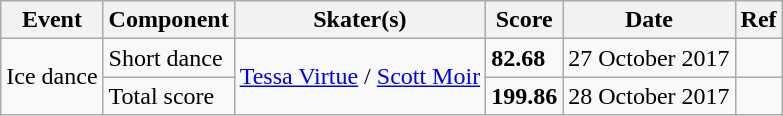<table class="wikitable sortable">
<tr>
<th>Event</th>
<th>Component</th>
<th>Skater(s)</th>
<th>Score</th>
<th>Date</th>
<th>Ref</th>
</tr>
<tr>
<td rowspan=2>Ice dance</td>
<td>Short dance</td>
<td rowspan=2> <a href='#'>Tessa Virtue</a> / <a href='#'>Scott Moir</a></td>
<td><strong>82.68</strong></td>
<td>27 October 2017</td>
<td></td>
</tr>
<tr>
<td>Total score</td>
<td><strong>199.86</strong></td>
<td>28 October 2017</td>
<td></td>
</tr>
</table>
